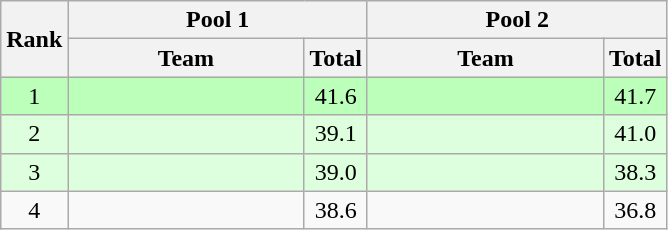<table class="wikitable" style="text-align:center;">
<tr>
<th rowspan=2>Rank</th>
<th colspan=2>Pool 1</th>
<th colspan=2>Pool 2</th>
</tr>
<tr>
<th width=150>Team</th>
<th>Total</th>
<th width=150>Team</th>
<th>Total</th>
</tr>
<tr bgcolor=bbffbb>
<td>1</td>
<td align=left></td>
<td>41.6</td>
<td align=left></td>
<td>41.7</td>
</tr>
<tr bgcolor=ddffdd>
<td>2</td>
<td align=left></td>
<td>39.1</td>
<td align=left></td>
<td>41.0</td>
</tr>
<tr bgcolor=ddffdd>
<td>3</td>
<td align=left></td>
<td>39.0</td>
<td align=left></td>
<td>38.3</td>
</tr>
<tr>
<td>4</td>
<td align=left></td>
<td>38.6</td>
<td align=left></td>
<td>36.8</td>
</tr>
</table>
